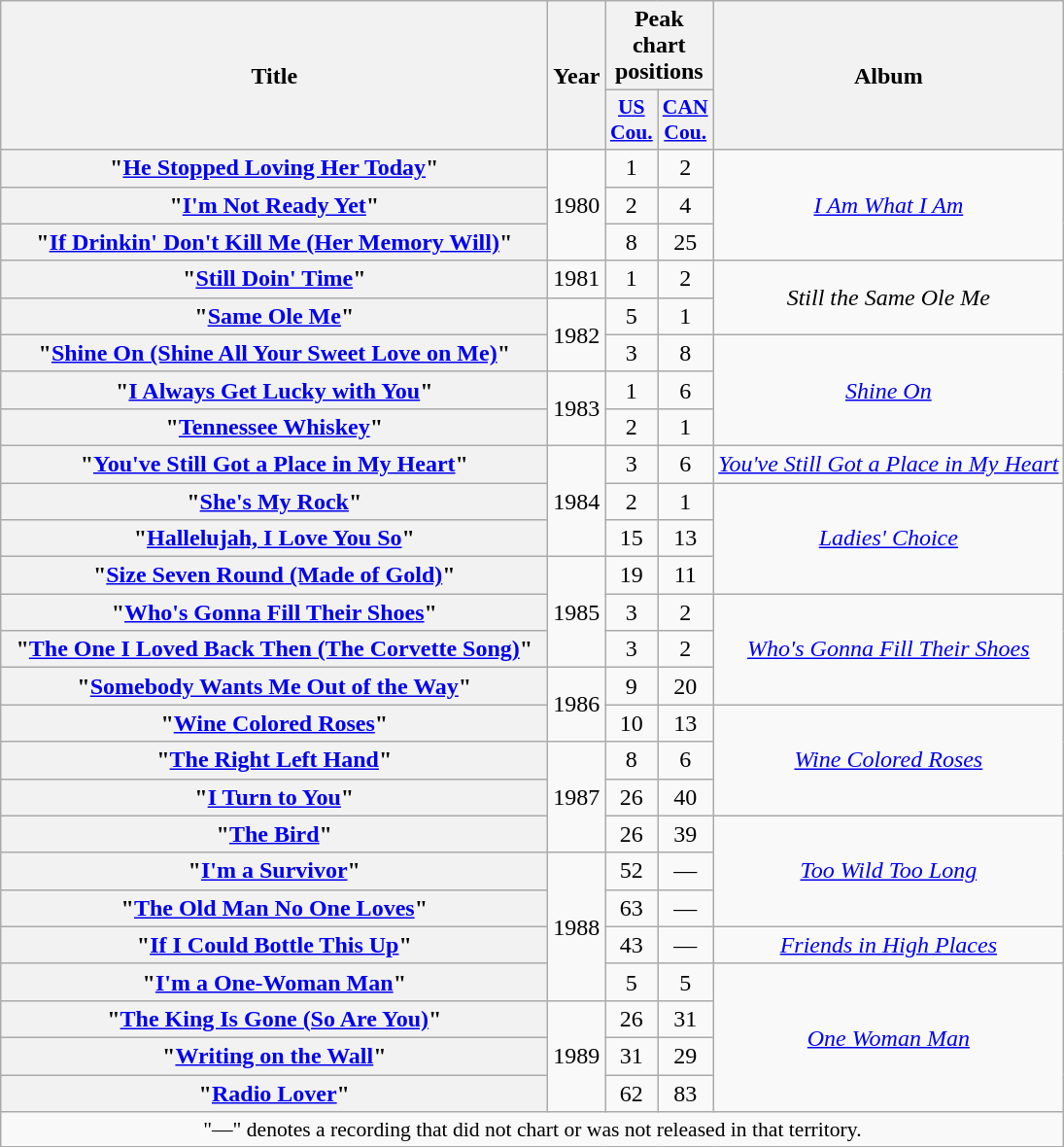<table class="wikitable plainrowheaders" style="text-align:center;" border="1">
<tr>
<th scope="col" rowspan="2" style="width:23em;">Title</th>
<th scope="col" rowspan="2">Year</th>
<th scope="col" colspan="2">Peak chart<br>positions</th>
<th scope="col" rowspan="2">Album</th>
</tr>
<tr>
<th scope="col" style="width:2em;font-size:90%;"><a href='#'>US<br>Cou.</a><br></th>
<th scope="col" style="width:2em;font-size:90%;"><a href='#'>CAN<br>Cou.</a><br></th>
</tr>
<tr>
<th scope="row">"<a href='#'>He Stopped Loving Her Today</a>"</th>
<td rowspan="3">1980</td>
<td>1</td>
<td>2</td>
<td rowspan="3"><em><a href='#'>I Am What I Am</a></em></td>
</tr>
<tr>
<th scope="row">"<a href='#'>I'm Not Ready Yet</a>"</th>
<td>2</td>
<td>4</td>
</tr>
<tr>
<th scope="row">"<a href='#'>If Drinkin' Don't Kill Me (Her Memory Will)</a>"</th>
<td>8</td>
<td>25</td>
</tr>
<tr>
<th scope="row">"<a href='#'>Still Doin' Time</a>"</th>
<td>1981</td>
<td>1</td>
<td>2</td>
<td rowspan="2"><em>Still the Same Ole Me</em></td>
</tr>
<tr>
<th scope="row">"<a href='#'>Same Ole Me</a>" </th>
<td rowspan="2">1982</td>
<td>5</td>
<td>1</td>
</tr>
<tr>
<th scope="row">"<a href='#'>Shine On (Shine All Your Sweet Love on Me)</a>"</th>
<td>3</td>
<td>8</td>
<td rowspan="3"><em><a href='#'>Shine On</a></em></td>
</tr>
<tr>
<th scope="row">"<a href='#'>I Always Get Lucky with You</a>"</th>
<td rowspan="2">1983</td>
<td>1</td>
<td>6</td>
</tr>
<tr>
<th scope="row">"<a href='#'>Tennessee Whiskey</a>"</th>
<td>2</td>
<td>1</td>
</tr>
<tr>
<th scope="row">"<a href='#'>You've Still Got a Place in My Heart</a>"</th>
<td rowspan="3">1984</td>
<td>3</td>
<td>6</td>
<td><em><a href='#'>You've Still Got a Place in My Heart</a></em></td>
</tr>
<tr>
<th scope="row">"<a href='#'>She's My Rock</a>"</th>
<td>2</td>
<td>1</td>
<td rowspan="3"><em><a href='#'>Ladies' Choice</a></em></td>
</tr>
<tr>
<th scope="row">"<a href='#'>Hallelujah, I Love You So</a>" </th>
<td>15</td>
<td>13</td>
</tr>
<tr>
<th scope="row">"<a href='#'>Size Seven Round (Made of Gold)</a>"<br></th>
<td rowspan="3">1985</td>
<td>19</td>
<td>11</td>
</tr>
<tr>
<th scope="row">"<a href='#'>Who's Gonna Fill Their Shoes</a>"</th>
<td>3</td>
<td>2</td>
<td rowspan="3"><em><a href='#'>Who's Gonna Fill Their Shoes</a></em></td>
</tr>
<tr>
<th scope="row">"<a href='#'>The One I Loved Back Then (The Corvette Song)</a>"</th>
<td>3</td>
<td>2</td>
</tr>
<tr>
<th scope="row">"<a href='#'>Somebody Wants Me Out of the Way</a>"</th>
<td rowspan="2">1986</td>
<td>9</td>
<td>20</td>
</tr>
<tr>
<th scope="row">"<a href='#'>Wine Colored Roses</a>"</th>
<td>10</td>
<td>13</td>
<td rowspan="3"><em><a href='#'>Wine Colored Roses</a></em></td>
</tr>
<tr>
<th scope="row">"<a href='#'>The Right Left Hand</a>"</th>
<td rowspan="3">1987</td>
<td>8</td>
<td>6</td>
</tr>
<tr>
<th scope="row">"<a href='#'>I Turn to You</a>"</th>
<td>26</td>
<td>40</td>
</tr>
<tr>
<th scope="row">"<a href='#'>The Bird</a>"</th>
<td>26</td>
<td>39</td>
<td rowspan="3"><em><a href='#'>Too Wild Too Long</a></em></td>
</tr>
<tr>
<th scope="row">"<a href='#'>I'm a Survivor</a>"</th>
<td rowspan="4">1988</td>
<td>52</td>
<td>—</td>
</tr>
<tr>
<th scope="row">"<a href='#'>The Old Man No One Loves</a>"</th>
<td>63</td>
<td>—</td>
</tr>
<tr>
<th scope="row">"<a href='#'>If I Could Bottle This Up</a>" </th>
<td>43</td>
<td>—</td>
<td><em><a href='#'>Friends in High Places</a></em></td>
</tr>
<tr>
<th scope="row">"<a href='#'>I'm a One-Woman Man</a>"</th>
<td>5</td>
<td>5</td>
<td rowspan="4"><em><a href='#'>One Woman Man</a></em></td>
</tr>
<tr>
<th scope="row">"<a href='#'>The King Is Gone (So Are You)</a>"</th>
<td rowspan="3">1989</td>
<td>26</td>
<td>31</td>
</tr>
<tr>
<th scope="row">"<a href='#'>Writing on the Wall</a>"</th>
<td>31</td>
<td>29</td>
</tr>
<tr>
<th scope="row">"<a href='#'>Radio Lover</a>"</th>
<td>62</td>
<td>83</td>
</tr>
<tr>
<td colspan="6" style="font-size:90%">"—" denotes a recording that did not chart or was not released in that territory.</td>
</tr>
</table>
